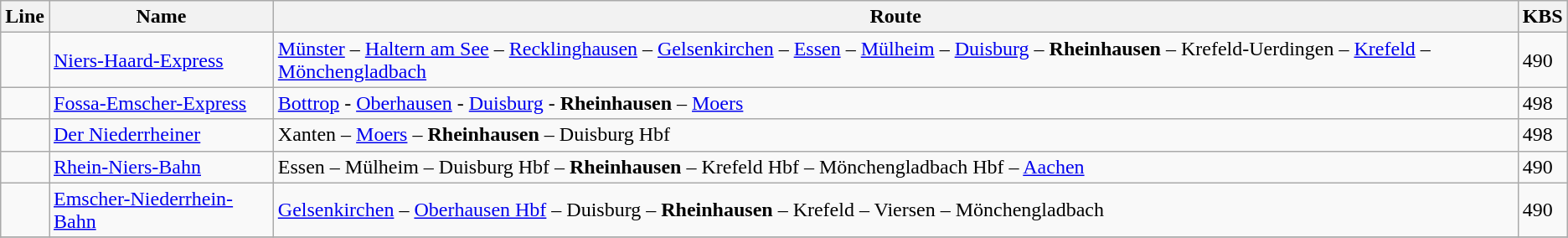<table class="wikitable">
<tr>
<th>Line</th>
<th>Name</th>
<th>Route</th>
<th>KBS</th>
</tr>
<tr>
<td align="center"></td>
<td><a href='#'>Niers-Haard-Express</a></td>
<td><a href='#'>Münster</a> – <a href='#'>Haltern am See</a> – <a href='#'>Recklinghausen</a> – <a href='#'>Gelsenkirchen</a> – <a href='#'>Essen</a> – <a href='#'>Mülheim</a> – <a href='#'>Duisburg</a> – <strong>Rheinhausen</strong> – Krefeld-Uerdingen – <a href='#'>Krefeld</a> – <a href='#'>Mönchengladbach</a></td>
<td>490</td>
</tr>
<tr>
<td align="center"></td>
<td><a href='#'>Fossa-Emscher-Express</a></td>
<td><a href='#'>Bottrop</a> - <a href='#'>Oberhausen</a> - <a href='#'>Duisburg</a> - <strong>Rheinhausen</strong> – <a href='#'>Moers</a></td>
<td>498</td>
</tr>
<tr>
<td align="center"></td>
<td><a href='#'>Der Niederrheiner</a></td>
<td>Xanten – <a href='#'>Moers</a> – <strong>Rheinhausen</strong> – Duisburg Hbf</td>
<td>498</td>
</tr>
<tr>
<td align="center"></td>
<td><a href='#'>Rhein-Niers-Bahn</a></td>
<td>Essen – Mülheim – Duisburg Hbf – <strong>Rheinhausen</strong> – Krefeld Hbf – Mönchengladbach Hbf – <a href='#'>Aachen</a></td>
<td>490</td>
</tr>
<tr>
<td align="center"></td>
<td><a href='#'>Emscher-Niederrhein-Bahn</a></td>
<td><a href='#'>Gelsenkirchen</a> – <a href='#'>Oberhausen Hbf</a> – Duisburg – <strong>Rheinhausen</strong> – Krefeld – Viersen – Mönchengladbach</td>
<td>490</td>
</tr>
<tr>
</tr>
</table>
